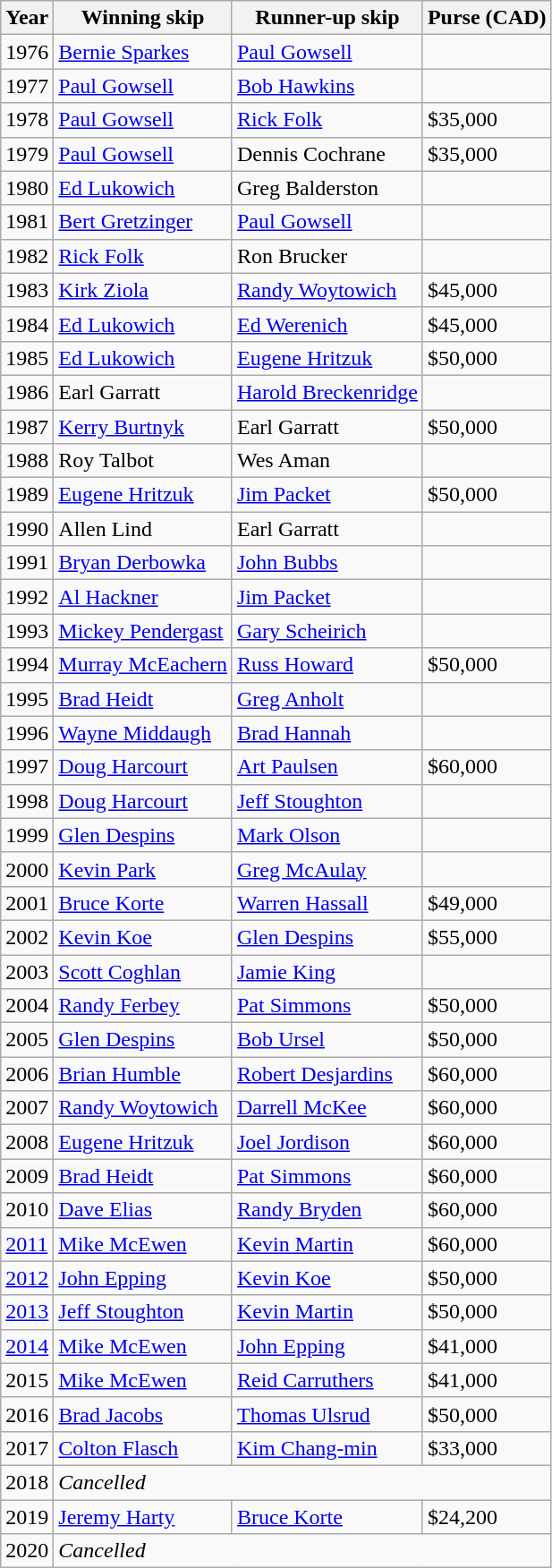<table class="wikitable">
<tr>
<th>Year</th>
<th>Winning skip</th>
<th>Runner-up skip</th>
<th>Purse (CAD)</th>
</tr>
<tr>
<td>1976</td>
<td> <a href='#'>Bernie Sparkes</a></td>
<td> <a href='#'>Paul Gowsell</a></td>
<td></td>
</tr>
<tr>
<td>1977</td>
<td> <a href='#'>Paul Gowsell</a></td>
<td> <a href='#'>Bob Hawkins</a></td>
<td></td>
</tr>
<tr>
<td>1978</td>
<td> <a href='#'>Paul Gowsell</a></td>
<td> <a href='#'>Rick Folk</a></td>
<td>$35,000</td>
</tr>
<tr>
<td>1979</td>
<td> <a href='#'>Paul Gowsell</a></td>
<td> Dennis Cochrane</td>
<td>$35,000</td>
</tr>
<tr>
<td>1980</td>
<td> <a href='#'>Ed Lukowich</a></td>
<td> Greg Balderston</td>
<td></td>
</tr>
<tr>
<td>1981</td>
<td> <a href='#'>Bert Gretzinger</a></td>
<td> <a href='#'>Paul Gowsell</a></td>
<td></td>
</tr>
<tr>
<td>1982</td>
<td> <a href='#'>Rick Folk</a></td>
<td> Ron Brucker</td>
<td></td>
</tr>
<tr>
<td>1983</td>
<td> <a href='#'>Kirk Ziola</a></td>
<td> <a href='#'>Randy Woytowich</a></td>
<td>$45,000</td>
</tr>
<tr>
<td>1984</td>
<td> <a href='#'>Ed Lukowich</a></td>
<td> <a href='#'>Ed Werenich</a></td>
<td>$45,000</td>
</tr>
<tr>
<td>1985</td>
<td> <a href='#'>Ed Lukowich</a></td>
<td> <a href='#'>Eugene Hritzuk</a></td>
<td>$50,000</td>
</tr>
<tr>
<td>1986</td>
<td> Earl Garratt</td>
<td> <a href='#'>Harold Breckenridge</a></td>
<td></td>
</tr>
<tr>
<td>1987</td>
<td> <a href='#'>Kerry Burtnyk</a></td>
<td> Earl Garratt</td>
<td>$50,000</td>
</tr>
<tr>
<td>1988</td>
<td> Roy Talbot</td>
<td> Wes Aman</td>
<td></td>
</tr>
<tr>
<td>1989</td>
<td> <a href='#'>Eugene Hritzuk</a></td>
<td> <a href='#'>Jim Packet</a></td>
<td>$50,000</td>
</tr>
<tr>
<td>1990</td>
<td> Allen Lind</td>
<td> Earl Garratt</td>
<td></td>
</tr>
<tr>
<td>1991</td>
<td> <a href='#'>Bryan Derbowka</a></td>
<td> <a href='#'>John Bubbs</a></td>
<td></td>
</tr>
<tr>
<td>1992</td>
<td> <a href='#'>Al Hackner</a></td>
<td> <a href='#'>Jim Packet</a></td>
<td></td>
</tr>
<tr>
<td>1993</td>
<td> <a href='#'>Mickey Pendergast</a></td>
<td> <a href='#'>Gary Scheirich</a></td>
<td></td>
</tr>
<tr>
<td>1994</td>
<td> <a href='#'>Murray McEachern</a></td>
<td> <a href='#'>Russ Howard</a></td>
<td>$50,000</td>
</tr>
<tr>
<td>1995</td>
<td> <a href='#'>Brad Heidt</a></td>
<td> <a href='#'>Greg Anholt</a></td>
<td></td>
</tr>
<tr>
<td>1996</td>
<td> <a href='#'>Wayne Middaugh</a></td>
<td> <a href='#'>Brad Hannah</a></td>
<td></td>
</tr>
<tr>
<td>1997</td>
<td> <a href='#'>Doug Harcourt</a></td>
<td> <a href='#'>Art Paulsen</a></td>
<td>$60,000</td>
</tr>
<tr>
<td>1998</td>
<td> <a href='#'>Doug Harcourt</a></td>
<td> <a href='#'>Jeff Stoughton</a></td>
<td></td>
</tr>
<tr>
<td>1999</td>
<td> <a href='#'>Glen Despins</a></td>
<td> <a href='#'>Mark Olson</a></td>
<td></td>
</tr>
<tr>
<td>2000</td>
<td> <a href='#'>Kevin Park</a></td>
<td> <a href='#'>Greg McAulay</a></td>
<td></td>
</tr>
<tr>
<td>2001</td>
<td> <a href='#'>Bruce Korte</a></td>
<td> <a href='#'>Warren Hassall</a></td>
<td>$49,000</td>
</tr>
<tr>
<td>2002</td>
<td> <a href='#'>Kevin Koe</a></td>
<td> <a href='#'>Glen Despins</a></td>
<td>$55,000</td>
</tr>
<tr>
<td>2003</td>
<td> <a href='#'>Scott Coghlan</a></td>
<td> <a href='#'>Jamie King</a></td>
<td></td>
</tr>
<tr>
<td>2004</td>
<td> <a href='#'>Randy Ferbey</a></td>
<td> <a href='#'>Pat Simmons</a></td>
<td>$50,000</td>
</tr>
<tr>
<td>2005</td>
<td> <a href='#'>Glen Despins</a></td>
<td> <a href='#'>Bob Ursel</a></td>
<td>$50,000</td>
</tr>
<tr>
<td>2006</td>
<td> <a href='#'>Brian Humble</a></td>
<td> <a href='#'>Robert Desjardins</a></td>
<td>$60,000</td>
</tr>
<tr>
<td>2007</td>
<td> <a href='#'>Randy Woytowich</a></td>
<td> <a href='#'>Darrell McKee</a></td>
<td>$60,000</td>
</tr>
<tr>
<td>2008</td>
<td> <a href='#'>Eugene Hritzuk</a></td>
<td> <a href='#'>Joel Jordison</a></td>
<td>$60,000</td>
</tr>
<tr>
<td>2009</td>
<td> <a href='#'>Brad Heidt</a></td>
<td> <a href='#'>Pat Simmons</a></td>
<td>$60,000</td>
</tr>
<tr>
<td>2010</td>
<td> <a href='#'>Dave Elias</a></td>
<td> <a href='#'>Randy Bryden</a></td>
<td>$60,000</td>
</tr>
<tr>
<td><a href='#'>2011</a></td>
<td> <a href='#'>Mike McEwen</a></td>
<td> <a href='#'>Kevin Martin</a></td>
<td>$60,000</td>
</tr>
<tr>
<td><a href='#'>2012</a></td>
<td> <a href='#'>John Epping</a></td>
<td> <a href='#'>Kevin Koe</a></td>
<td>$50,000</td>
</tr>
<tr>
<td><a href='#'>2013</a></td>
<td> <a href='#'>Jeff Stoughton</a></td>
<td> <a href='#'>Kevin Martin</a></td>
<td>$50,000</td>
</tr>
<tr>
<td><a href='#'>2014</a></td>
<td> <a href='#'>Mike McEwen</a></td>
<td> <a href='#'>John Epping</a></td>
<td>$41,000</td>
</tr>
<tr>
<td>2015</td>
<td> <a href='#'>Mike McEwen</a></td>
<td> <a href='#'>Reid Carruthers</a></td>
<td>$41,000</td>
</tr>
<tr>
<td>2016</td>
<td> <a href='#'>Brad Jacobs</a></td>
<td> <a href='#'>Thomas Ulsrud</a></td>
<td>$50,000</td>
</tr>
<tr>
<td>2017</td>
<td> <a href='#'>Colton Flasch</a></td>
<td> <a href='#'>Kim Chang-min</a></td>
<td>$33,000</td>
</tr>
<tr>
<td>2018</td>
<td colspan="3"><em>Cancelled</em></td>
</tr>
<tr>
<td>2019</td>
<td> <a href='#'>Jeremy Harty</a></td>
<td> <a href='#'>Bruce Korte</a></td>
<td>$24,200</td>
</tr>
<tr>
<td>2020</td>
<td colspan="3"><em>Cancelled</em></td>
</tr>
</table>
